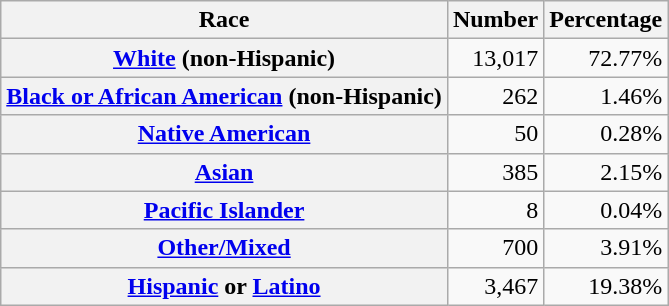<table class="wikitable" style="text-align:right">
<tr>
<th scope="col">Race</th>
<th scope="col">Number</th>
<th scope="col">Percentage</th>
</tr>
<tr>
<th scope="row"><a href='#'>White</a> (non-Hispanic)</th>
<td>13,017</td>
<td>72.77%</td>
</tr>
<tr>
<th scope="row"><a href='#'>Black or African American</a> (non-Hispanic)</th>
<td>262</td>
<td>1.46%</td>
</tr>
<tr>
<th scope="row"><a href='#'>Native American</a></th>
<td>50</td>
<td>0.28%</td>
</tr>
<tr>
<th scope="row"><a href='#'>Asian</a></th>
<td>385</td>
<td>2.15%</td>
</tr>
<tr>
<th scope="row"><a href='#'>Pacific Islander</a></th>
<td>8</td>
<td>0.04%</td>
</tr>
<tr>
<th scope="row"><a href='#'>Other/Mixed</a></th>
<td>700</td>
<td>3.91%</td>
</tr>
<tr>
<th scope="row"><a href='#'>Hispanic</a> or <a href='#'>Latino</a></th>
<td>3,467</td>
<td>19.38%</td>
</tr>
</table>
